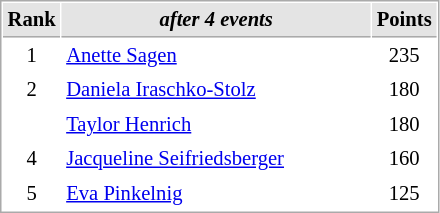<table cellspacing="1" cellpadding="3" style="border:1px solid #aaa; font-size:86%;">
<tr style="background:#e4e4e4;">
<th style="border-bottom:1px solid #aaa; width:10px;">Rank</th>
<th style="border-bottom:1px solid #aaa; width:200px;"><em>after 4 events</em></th>
<th style="border-bottom:1px solid #aaa; width:20px;">Points</th>
</tr>
<tr>
<td align=center>1</td>
<td> <a href='#'>Anette Sagen</a></td>
<td align=center>235</td>
</tr>
<tr>
<td align=center>2</td>
<td> <a href='#'>Daniela Iraschko-Stolz</a></td>
<td align=center>180</td>
</tr>
<tr>
<td align=center></td>
<td> <a href='#'>Taylor Henrich</a></td>
<td align=center>180</td>
</tr>
<tr>
<td align=center>4</td>
<td> <a href='#'>Jacqueline Seifriedsberger</a></td>
<td align=center>160</td>
</tr>
<tr>
<td align=center>5</td>
<td> <a href='#'>Eva Pinkelnig</a></td>
<td align=center>125</td>
</tr>
</table>
